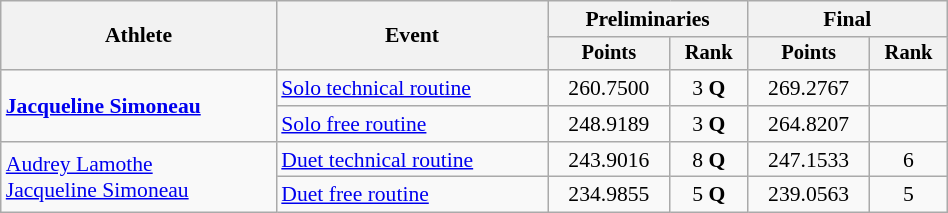<table class="wikitable" style="text-align:center; font-size:90%; width:50%;">
<tr>
<th rowspan="2">Athlete</th>
<th rowspan="2">Event</th>
<th colspan="2">Preliminaries</th>
<th colspan="2">Final</th>
</tr>
<tr style="font-size:95%">
<th>Points</th>
<th>Rank</th>
<th>Points</th>
<th>Rank</th>
</tr>
<tr>
<td align=left rowspan=2><strong><a href='#'>Jacqueline Simoneau</a></strong></td>
<td align=left><a href='#'>Solo technical routine</a></td>
<td>260.7500</td>
<td>3 <strong>Q</strong></td>
<td>269.2767</td>
<td></td>
</tr>
<tr>
<td align=left><a href='#'>Solo free routine</a></td>
<td>248.9189</td>
<td>3 <strong>Q</strong></td>
<td>264.8207</td>
<td></td>
</tr>
<tr>
<td align=left rowspan=2><a href='#'>Audrey Lamothe</a><br><a href='#'>Jacqueline Simoneau</a></td>
<td align=left><a href='#'>Duet technical routine</a></td>
<td>243.9016</td>
<td>8 <strong>Q</strong></td>
<td>247.1533</td>
<td>6</td>
</tr>
<tr>
<td align=left><a href='#'>Duet free routine</a></td>
<td>234.9855</td>
<td>5 <strong>Q</strong></td>
<td>239.0563</td>
<td>5</td>
</tr>
</table>
